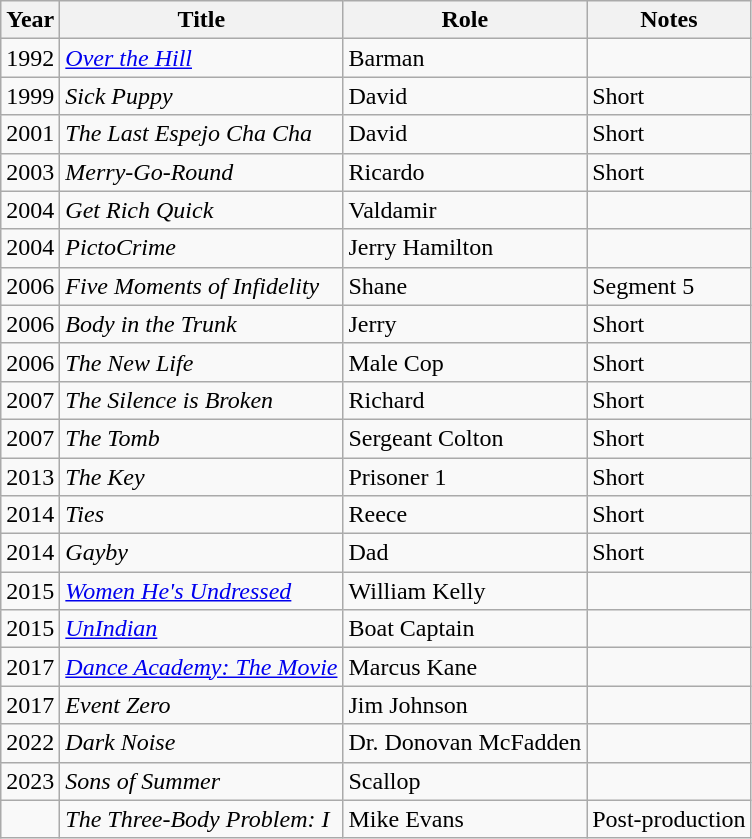<table class="wikitable">
<tr>
<th>Year</th>
<th>Title</th>
<th>Role</th>
<th>Notes</th>
</tr>
<tr>
<td>1992</td>
<td><em><a href='#'>Over the Hill</a></em></td>
<td>Barman</td>
<td></td>
</tr>
<tr>
<td>1999</td>
<td><em>Sick Puppy</em></td>
<td>David</td>
<td>Short</td>
</tr>
<tr>
<td>2001</td>
<td><em>The Last Espejo Cha Cha</em></td>
<td>David</td>
<td>Short</td>
</tr>
<tr>
<td>2003</td>
<td><em>Merry-Go-Round</em></td>
<td>Ricardo</td>
<td>Short</td>
</tr>
<tr>
<td>2004</td>
<td><em>Get Rich Quick</em></td>
<td>Valdamir</td>
<td></td>
</tr>
<tr>
<td>2004</td>
<td><em>PictoCrime</em></td>
<td>Jerry Hamilton</td>
<td></td>
</tr>
<tr>
<td>2006</td>
<td><em>Five Moments of Infidelity</em></td>
<td>Shane</td>
<td>Segment 5</td>
</tr>
<tr>
<td>2006</td>
<td><em>Body in the Trunk</em></td>
<td>Jerry</td>
<td>Short</td>
</tr>
<tr>
<td>2006</td>
<td><em>The New Life</em></td>
<td>Male Cop</td>
<td>Short</td>
</tr>
<tr>
<td>2007</td>
<td><em>The Silence is Broken</em></td>
<td>Richard</td>
<td>Short</td>
</tr>
<tr>
<td>2007</td>
<td><em>The Tomb</em></td>
<td>Sergeant Colton</td>
<td>Short</td>
</tr>
<tr>
<td>2013</td>
<td><em>The Key</em></td>
<td>Prisoner 1</td>
<td>Short</td>
</tr>
<tr>
<td>2014</td>
<td><em>Ties</em></td>
<td>Reece</td>
<td>Short</td>
</tr>
<tr>
<td>2014</td>
<td><em>Gayby</em></td>
<td>Dad</td>
<td>Short</td>
</tr>
<tr>
<td>2015</td>
<td><em><a href='#'>Women He's Undressed</a></em></td>
<td>William Kelly</td>
<td></td>
</tr>
<tr>
<td>2015</td>
<td><em><a href='#'>UnIndian</a></em></td>
<td>Boat Captain</td>
<td></td>
</tr>
<tr>
<td>2017</td>
<td><em><a href='#'>Dance Academy: The Movie</a></em></td>
<td>Marcus Kane</td>
<td></td>
</tr>
<tr>
<td>2017</td>
<td><em>Event Zero</em></td>
<td>Jim Johnson</td>
<td></td>
</tr>
<tr>
<td>2022</td>
<td><em>Dark Noise</em></td>
<td>Dr. Donovan McFadden</td>
<td></td>
</tr>
<tr>
<td>2023</td>
<td><em>Sons of Summer</em></td>
<td>Scallop</td>
<td></td>
</tr>
<tr>
<td></td>
<td><em>The Three-Body Problem: I</em></td>
<td>Mike Evans</td>
<td>Post-production</td>
</tr>
</table>
